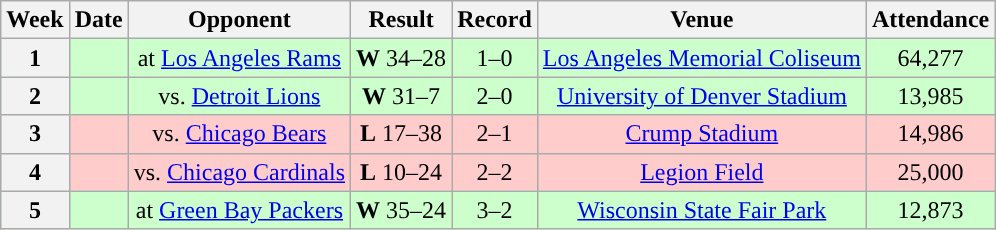<table class="wikitable" style="text-align:center">
<tr>
<th>Week</th>
<th>Date</th>
<th>Opponent</th>
<th>Result</th>
<th>Record</th>
<th>Venue</th>
<th>Attendance</th>
</tr>
<tr style="background:#cfc;">
<th>1</th>
<td></td>
<td>at <a href='#'>Los Angeles Rams</a></td>
<td><strong>W</strong> 34–28</td>
<td>1–0</td>
<td><a href='#'>Los Angeles Memorial Coliseum</a></td>
<td>64,277</td>
</tr>
<tr style="background:#cfc;">
<th>2</th>
<td></td>
<td>vs. <a href='#'>Detroit Lions</a></td>
<td><strong>W</strong> 31–7</td>
<td>2–0</td>
<td><a href='#'>University of Denver Stadium</a> </td>
<td>13,985</td>
</tr>
<tr style="background:#fcc;">
<th>3</th>
<td></td>
<td>vs. <a href='#'>Chicago Bears</a></td>
<td><strong>L</strong> 17–38</td>
<td>2–1</td>
<td><a href='#'>Crump Stadium</a> </td>
<td>14,986</td>
</tr>
<tr style="background:#fcc;">
<th>4</th>
<td></td>
<td>vs. <a href='#'>Chicago Cardinals</a></td>
<td><strong>L</strong> 10–24</td>
<td>2–2</td>
<td><a href='#'>Legion Field</a> </td>
<td>25,000</td>
</tr>
<tr style="background:#cfc;">
<th>5</th>
<td></td>
<td>at <a href='#'>Green Bay Packers</a></td>
<td><strong>W</strong> 35–24</td>
<td>3–2</td>
<td><a href='#'>Wisconsin State Fair Park</a> </td>
<td>12,873</td>
</tr>
</table>
